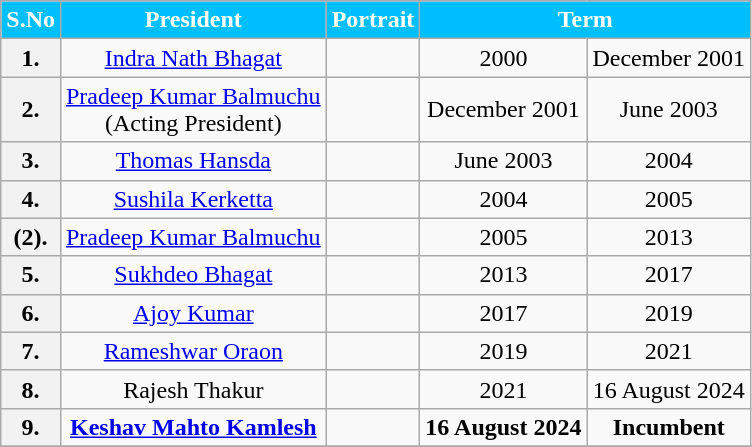<table class="wikitable sortable" style="text-align:center;">
<tr>
<th Style="background-color:#00BFFF; color:white">S.No</th>
<th Style="background-color:#00BFFF; color:white">President</th>
<th Style="background-color:#00BFFF; color:white">Portrait</th>
<th Style="background-color:#00BFFF; color:white" colspan=2>Term</th>
</tr>
<tr>
<th>1.</th>
<td><a href='#'>Indra Nath Bhagat</a></td>
<td></td>
<td>2000</td>
<td>December 2001</td>
</tr>
<tr>
<th>2.</th>
<td><a href='#'>Pradeep Kumar Balmuchu</a><br>(Acting President)</td>
<td></td>
<td>December 2001</td>
<td>June 2003</td>
</tr>
<tr>
<th>3.</th>
<td><a href='#'>Thomas Hansda</a></td>
<td></td>
<td>June 2003</td>
<td>2004</td>
</tr>
<tr>
<th>4.</th>
<td><a href='#'>Sushila Kerketta</a></td>
<td></td>
<td>2004</td>
<td>2005</td>
</tr>
<tr>
<th>(2).</th>
<td><a href='#'>Pradeep Kumar Balmuchu</a></td>
<td></td>
<td>2005</td>
<td>2013</td>
</tr>
<tr>
<th>5.</th>
<td><a href='#'>Sukhdeo Bhagat</a></td>
<td></td>
<td>2013</td>
<td>2017</td>
</tr>
<tr>
<th>6.</th>
<td><a href='#'>Ajoy Kumar</a></td>
<td></td>
<td>2017</td>
<td>2019</td>
</tr>
<tr>
<th>7.</th>
<td><a href='#'>Rameshwar Oraon</a></td>
<td></td>
<td>2019</td>
<td>2021</td>
</tr>
<tr>
<th>8.</th>
<td>Rajesh Thakur</td>
<td></td>
<td>2021</td>
<td>16 August 2024</td>
</tr>
<tr>
<th>9.</th>
<td><strong><a href='#'>Keshav Mahto Kamlesh</a></strong></td>
<td></td>
<td><strong>16 August 2024</strong></td>
<td><strong>Incumbent</strong></td>
</tr>
<tr>
</tr>
</table>
